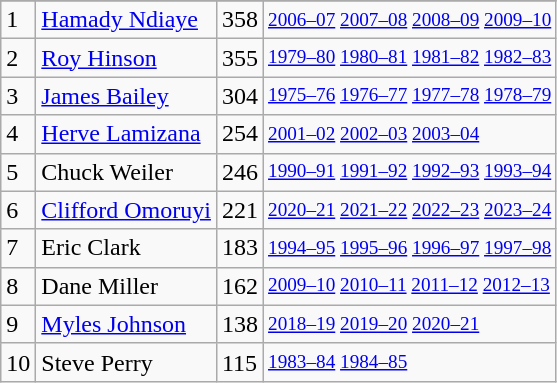<table class="wikitable">
<tr>
</tr>
<tr>
<td>1</td>
<td><a href='#'>Hamady Ndiaye</a></td>
<td>358</td>
<td style="font-size:80%;"><a href='#'>2006–07</a> <a href='#'>2007–08</a> <a href='#'>2008–09</a> <a href='#'>2009–10</a></td>
</tr>
<tr>
<td>2</td>
<td><a href='#'>Roy Hinson</a></td>
<td>355</td>
<td style="font-size:80%;"><a href='#'>1979–80</a> <a href='#'>1980–81</a> <a href='#'>1981–82</a> <a href='#'>1982–83</a></td>
</tr>
<tr>
<td>3</td>
<td><a href='#'>James Bailey</a></td>
<td>304</td>
<td style="font-size:80%;"><a href='#'>1975–76</a> <a href='#'>1976–77</a> <a href='#'>1977–78</a> <a href='#'>1978–79</a></td>
</tr>
<tr>
<td>4</td>
<td><a href='#'>Herve Lamizana</a></td>
<td>254</td>
<td style="font-size:80%;"><a href='#'>2001–02</a> <a href='#'>2002–03</a> <a href='#'>2003–04</a></td>
</tr>
<tr>
<td>5</td>
<td>Chuck Weiler</td>
<td>246</td>
<td style="font-size:80%;"><a href='#'>1990–91</a> <a href='#'>1991–92</a> <a href='#'>1992–93</a> <a href='#'>1993–94</a></td>
</tr>
<tr>
<td>6</td>
<td><a href='#'>Clifford Omoruyi</a></td>
<td>221</td>
<td style="font-size:80%;"><a href='#'>2020–21</a> <a href='#'>2021–22</a> <a href='#'>2022–23</a> <a href='#'>2023–24</a></td>
</tr>
<tr>
<td>7</td>
<td>Eric Clark</td>
<td>183</td>
<td style="font-size:80%;"><a href='#'>1994–95</a> <a href='#'>1995–96</a> <a href='#'>1996–97</a> <a href='#'>1997–98</a></td>
</tr>
<tr>
<td>8</td>
<td>Dane Miller</td>
<td>162</td>
<td style="font-size:80%;"><a href='#'>2009–10</a> <a href='#'>2010–11</a> <a href='#'>2011–12</a> <a href='#'>2012–13</a></td>
</tr>
<tr>
<td>9</td>
<td><a href='#'>Myles Johnson</a></td>
<td>138</td>
<td style="font-size:80%;"><a href='#'>2018–19</a> <a href='#'>2019–20</a> <a href='#'>2020–21</a></td>
</tr>
<tr>
<td>10</td>
<td>Steve Perry</td>
<td>115</td>
<td style="font-size:80%;"><a href='#'>1983–84</a> <a href='#'>1984–85</a></td>
</tr>
</table>
